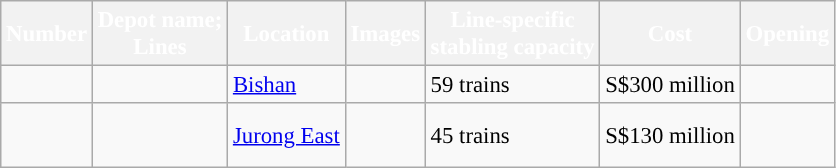<table class="wikitable" style="color: black; border-collapse: collapse; font-size: 95%">
<tr>
<th scope="col" style="color: white; background:#">Number</th>
<th scope="col" style="color: white; background:#">Depot name;<br>Lines</th>
<th scope="col" style="color: white; background:#">Location</th>
<th scope="col" style="color: white; background:#">Images</th>
<th scope="col" style="color: white; background:#">Line-specific<br>stabling capacity</th>
<th scope="col" style="color: white; background:#">Cost</th>
<th scope="col" style="color: white; background:#">Opening</th>
</tr>
<tr>
<td></td>
<td> </td>
<td><a href='#'>Bishan</a></td>
<td></td>
<td>59 trains</td>
<td>S$300 million</td>
<td></td>
</tr>
<tr>
<td></td>
<td>  <br>  </td>
<td><a href='#'>Jurong East</a></td>
<td></td>
<td>45 trains</td>
<td>S$130 million</td>
<td></td>
</tr>
</table>
